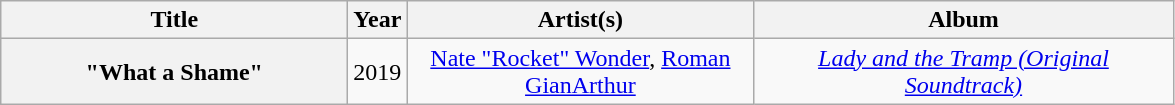<table class="wikitable plainrowheaders" style="text-align:center;">
<tr>
<th scope="col" style="width:14em;">Title</th>
<th scope="col" style="width:1em;">Year</th>
<th scope="col" style="width:14em;">Artist(s)</th>
<th scope="col" style="width:17em;">Album</th>
</tr>
<tr>
<th scope="row">"What a Shame"</th>
<td>2019</td>
<td><a href='#'>Nate "Rocket" Wonder</a>, <a href='#'>Roman GianArthur</a></td>
<td><em><a href='#'>Lady and the Tramp (Original Soundtrack)</a></em></td>
</tr>
</table>
